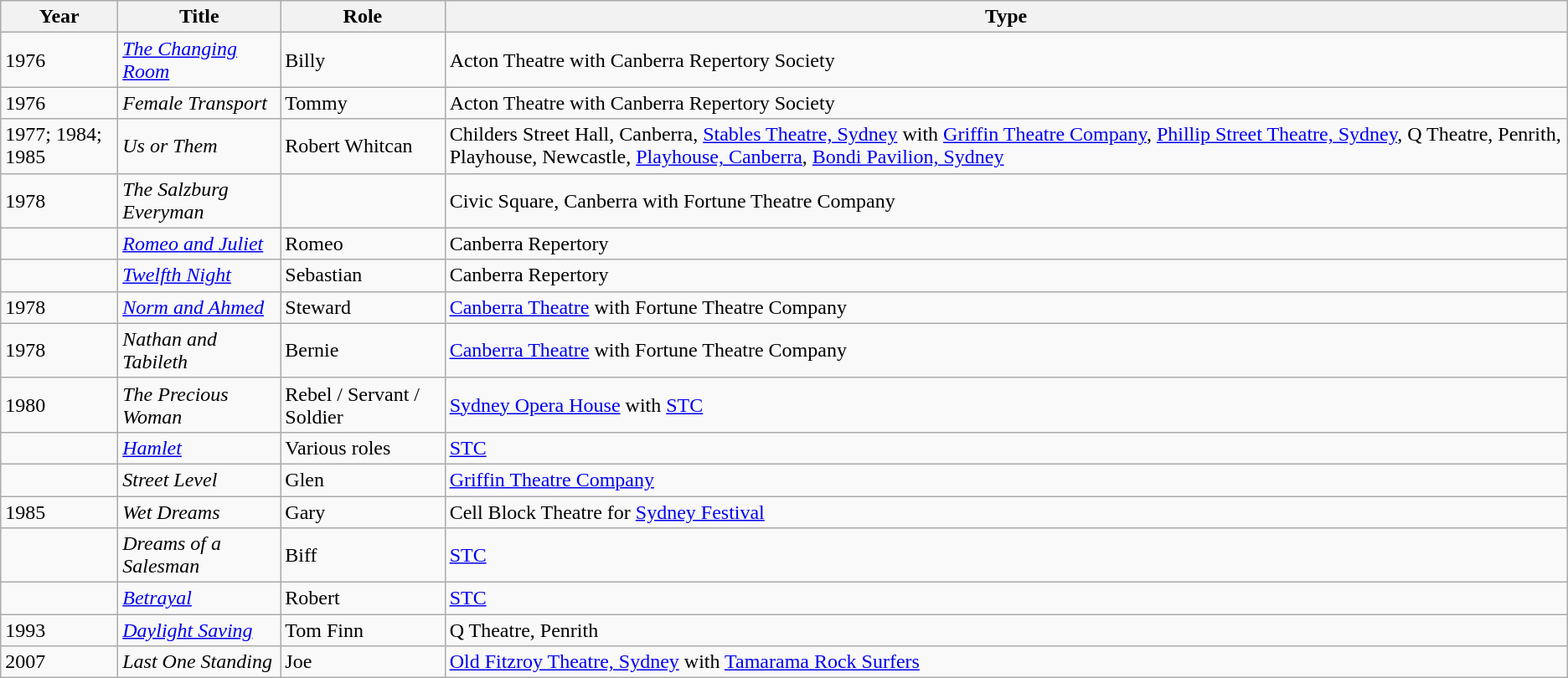<table class=wikitable>
<tr>
<th>Year</th>
<th>Title</th>
<th>Role</th>
<th>Type</th>
</tr>
<tr>
<td>1976</td>
<td><em><a href='#'>The Changing Room</a></em></td>
<td>Billy</td>
<td>Acton Theatre with Canberra Repertory Society</td>
</tr>
<tr>
<td>1976</td>
<td><em>Female Transport</em></td>
<td>Tommy</td>
<td>Acton Theatre with Canberra Repertory Society</td>
</tr>
<tr>
<td>1977; 1984; 1985</td>
<td><em>Us or Them</em></td>
<td>Robert Whitcan</td>
<td>Childers Street Hall, Canberra, <a href='#'>Stables Theatre, Sydney</a> with <a href='#'>Griffin Theatre Company</a>, <a href='#'>Phillip Street Theatre, Sydney</a>, Q Theatre, Penrith, Playhouse, Newcastle, <a href='#'>Playhouse, Canberra</a>, <a href='#'>Bondi Pavilion, Sydney</a></td>
</tr>
<tr>
<td>1978</td>
<td><em>The Salzburg Everyman</em></td>
<td></td>
<td>Civic Square, Canberra with Fortune Theatre Company</td>
</tr>
<tr>
<td></td>
<td><em><a href='#'>Romeo and Juliet</a></em></td>
<td>Romeo</td>
<td>Canberra Repertory</td>
</tr>
<tr>
<td></td>
<td><em><a href='#'>Twelfth Night</a></em></td>
<td>Sebastian</td>
<td>Canberra Repertory</td>
</tr>
<tr>
<td>1978</td>
<td><em><a href='#'>Norm and Ahmed</a></em></td>
<td>Steward</td>
<td><a href='#'>Canberra Theatre</a> with Fortune Theatre Company</td>
</tr>
<tr>
<td>1978</td>
<td><em>Nathan and Tabileth</em></td>
<td>Bernie</td>
<td><a href='#'>Canberra Theatre</a> with Fortune Theatre Company</td>
</tr>
<tr>
<td>1980</td>
<td><em>The Precious Woman</em></td>
<td>Rebel / Servant / Soldier</td>
<td><a href='#'>Sydney Opera House</a> with <a href='#'>STC</a></td>
</tr>
<tr>
<td></td>
<td><em><a href='#'>Hamlet</a></em></td>
<td>Various roles</td>
<td><a href='#'>STC</a></td>
</tr>
<tr>
<td></td>
<td><em>Street Level</em></td>
<td>Glen</td>
<td><a href='#'>Griffin Theatre Company</a></td>
</tr>
<tr>
<td>1985</td>
<td><em>Wet Dreams</em></td>
<td>Gary</td>
<td>Cell Block Theatre for <a href='#'>Sydney Festival</a></td>
</tr>
<tr>
<td></td>
<td><em>Dreams of a Salesman</em></td>
<td>Biff</td>
<td><a href='#'>STC</a></td>
</tr>
<tr>
<td></td>
<td><em><a href='#'>Betrayal</a></em></td>
<td>Robert</td>
<td><a href='#'>STC</a></td>
</tr>
<tr>
<td>1993</td>
<td><em><a href='#'>Daylight Saving</a></em></td>
<td>Tom Finn</td>
<td>Q Theatre, Penrith</td>
</tr>
<tr>
<td>2007</td>
<td><em>Last One Standing</em></td>
<td>Joe</td>
<td><a href='#'>Old Fitzroy Theatre, Sydney</a> with <a href='#'>Tamarama Rock Surfers</a></td>
</tr>
</table>
